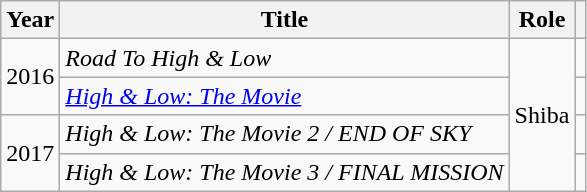<table class="wikitable">
<tr>
<th>Year</th>
<th>Title</th>
<th>Role</th>
<th class="unsortable"></th>
</tr>
<tr>
<td rowspan="2">2016</td>
<td><em>Road To High & Low</em></td>
<td rowspan="4">Shiba</td>
<td></td>
</tr>
<tr>
<td><em><a href='#'>High & Low: The Movie</a></em></td>
<td></td>
</tr>
<tr>
<td rowspan="2">2017</td>
<td><em>High & Low: The Movie 2 / END OF SKY</em></td>
<td></td>
</tr>
<tr>
<td><em>High & Low: The Movie 3 / FINAL MISSION</em></td>
<td></td>
</tr>
</table>
